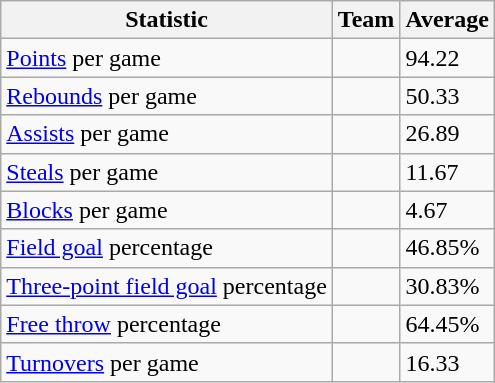<table class="wikitable">
<tr>
<th>Statistic</th>
<th>Team</th>
<th>Average</th>
</tr>
<tr>
<td><a href='#'>Points</a> per game</td>
<td></td>
<td>94.22</td>
</tr>
<tr>
<td><a href='#'>Rebounds</a> per game</td>
<td></td>
<td>50.33</td>
</tr>
<tr>
<td><a href='#'>Assists</a> per game</td>
<td></td>
<td>26.89</td>
</tr>
<tr>
<td><a href='#'>Steals</a> per game</td>
<td></td>
<td>11.67</td>
</tr>
<tr>
<td><a href='#'>Blocks</a> per game</td>
<td></td>
<td>4.67</td>
</tr>
<tr>
<td><a href='#'>Field goal</a> percentage</td>
<td></td>
<td>46.85%</td>
</tr>
<tr>
<td><a href='#'>Three-point field goal</a> percentage</td>
<td></td>
<td>30.83%</td>
</tr>
<tr>
<td><a href='#'>Free throw</a> percentage</td>
<td></td>
<td>64.45%</td>
</tr>
<tr>
<td><a href='#'>Turnovers</a> per game</td>
<td></td>
<td>16.33</td>
</tr>
</table>
